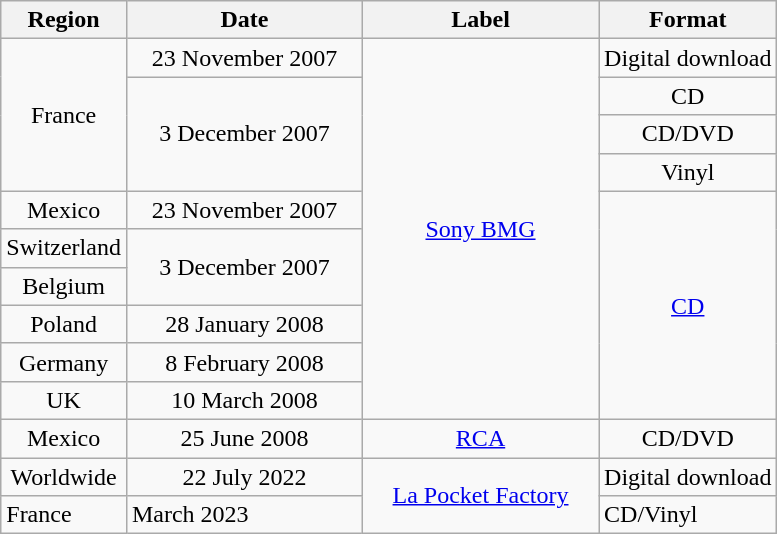<table class="wikitable">
<tr>
<th>Region</th>
<th style="width:150px;">Date</th>
<th style="width:150px;">Label</th>
<th>Format</th>
</tr>
<tr style="text-align:center;">
<td rowspan="4">France</td>
<td>23 November 2007</td>
<td rowspan="10"><a href='#'>Sony BMG</a></td>
<td>Digital download</td>
</tr>
<tr style="text-align:center;">
<td rowspan="3">3 December 2007</td>
<td>CD</td>
</tr>
<tr style="text-align:center;">
<td>CD/DVD</td>
</tr>
<tr style="text-align:center;">
<td>Vinyl</td>
</tr>
<tr style="text-align:center;">
<td>Mexico</td>
<td>23 November 2007</td>
<td rowspan="6"><a href='#'>CD</a></td>
</tr>
<tr style="text-align:center;">
<td>Switzerland</td>
<td rowspan="2">3 December 2007</td>
</tr>
<tr style="text-align:center;">
<td>Belgium</td>
</tr>
<tr style="text-align:center;">
<td>Poland</td>
<td>28 January 2008</td>
</tr>
<tr style="text-align:center;">
<td>Germany</td>
<td style="text-align:center;">8 February 2008</td>
</tr>
<tr style="text-align:center;">
<td>UK</td>
<td>10 March 2008</td>
</tr>
<tr style="text-align:center;">
<td>Mexico</td>
<td>25 June 2008</td>
<td><a href='#'>RCA</a></td>
<td>CD/DVD</td>
</tr>
<tr style="text-align:center;">
<td>Worldwide</td>
<td>22 July 2022</td>
<td rowspan="2"><a href='#'>La Pocket Factory</a></td>
<td>Digital download</td>
</tr>
<tr>
<td>France</td>
<td>March 2023</td>
<td>CD/Vinyl</td>
</tr>
</table>
